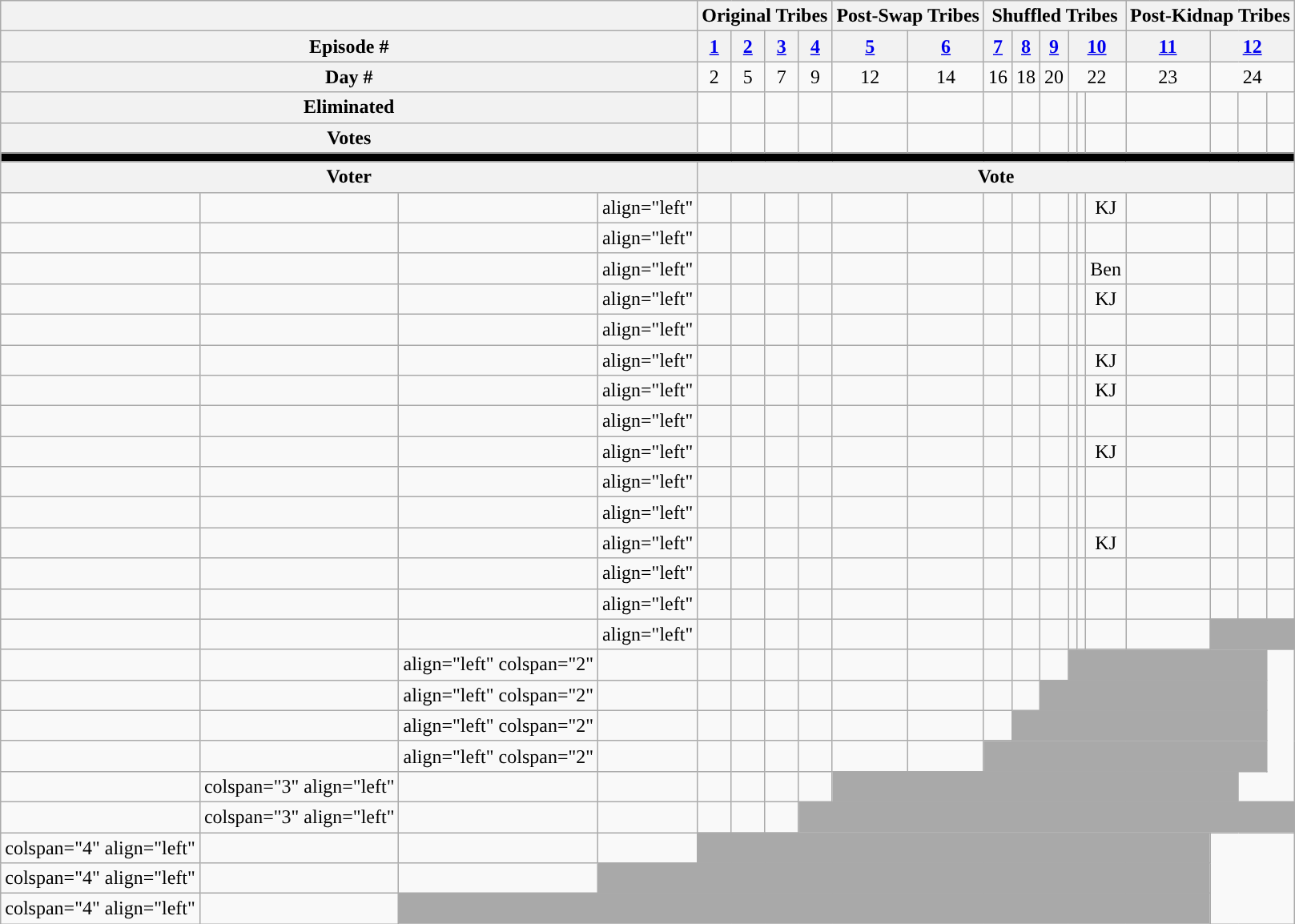<table class="wikitable" style="text-align:center">
<tr>
<th colspan="4"></th>
<th colspan="4">Original Tribes</th>
<th colspan="2">Post-Swap Tribes</th>
<th colspan="6">Shuffled Tribes</th>
<th colspan="4">Post-Kidnap Tribes</th>
</tr>
<tr>
<th colspan="4">Episode #</th>
<th><a href='#'>1</a></th>
<th><a href='#'>2</a></th>
<th><a href='#'>3</a></th>
<th><a href='#'>4</a></th>
<th><a href='#'>5</a></th>
<th><a href='#'>6</a></th>
<th><a href='#'>7</a></th>
<th><a href='#'>8</a></th>
<th><a href='#'>9</a></th>
<th colspan="3"><a href='#'>10</a></th>
<th><a href='#'>11</a></th>
<th colspan="3"><a href='#'>12</a></th>
</tr>
<tr>
<th colspan="4">Day #</th>
<td>2</td>
<td>5</td>
<td>7</td>
<td>9</td>
<td>12</td>
<td>14</td>
<td>16</td>
<td>18</td>
<td>20</td>
<td colspan="3">22</td>
<td>23</td>
<td colspan="3">24</td>
</tr>
<tr>
<th colspan="4">Eliminated</th>
<td></td>
<td></td>
<td></td>
<td></td>
<td></td>
<td></td>
<td></td>
<td></td>
<td></td>
<td></td>
<td></td>
<td></td>
<td></td>
<td></td>
<td></td>
<td></td>
</tr>
<tr>
<th colspan="4">Votes</th>
<td></td>
<td></td>
<td></td>
<td></td>
<td></td>
<td></td>
<td></td>
<td></td>
<td></td>
<td></td>
<td></td>
<td></td>
<td></td>
<td></td>
<td></td>
<td></td>
</tr>
<tr>
<td colspan="100" style="background:black"></td>
</tr>
<tr>
<th colspan="4">Voter</th>
<th colspan="100">Vote</th>
</tr>
<tr>
<td></td>
<td></td>
<td></td>
<td>align="left"  </td>
<td></td>
<td></td>
<td></td>
<td></td>
<td></td>
<td></td>
<td></td>
<td></td>
<td></td>
<td></td>
<td></td>
<td><span>KJ</span></td>
<td></td>
<td></td>
<td></td>
<td></td>
</tr>
<tr>
<td></td>
<td></td>
<td></td>
<td>align="left"  </td>
<td></td>
<td></td>
<td></td>
<td></td>
<td></td>
<td></td>
<td></td>
<td></td>
<td></td>
<td></td>
<td></td>
<td></td>
<td></td>
<td></td>
<td></td>
<td></td>
</tr>
<tr>
<td></td>
<td></td>
<td></td>
<td>align="left"  </td>
<td></td>
<td></td>
<td></td>
<td></td>
<td></td>
<td></td>
<td></td>
<td></td>
<td></td>
<td></td>
<td></td>
<td><span>Ben</span></td>
<td></td>
<td></td>
<td></td>
<td></td>
</tr>
<tr>
<td></td>
<td></td>
<td></td>
<td>align="left"  </td>
<td></td>
<td></td>
<td></td>
<td></td>
<td></td>
<td></td>
<td></td>
<td></td>
<td></td>
<td></td>
<td></td>
<td><span>KJ</span></td>
<td></td>
<td></td>
<td></td>
<td></td>
</tr>
<tr>
<td></td>
<td></td>
<td></td>
<td>align="left"  </td>
<td></td>
<td></td>
<td></td>
<td></td>
<td></td>
<td></td>
<td></td>
<td></td>
<td></td>
<td></td>
<td></td>
<td></td>
<td></td>
<td></td>
<td></td>
<td></td>
</tr>
<tr>
<td></td>
<td></td>
<td></td>
<td>align="left"  </td>
<td></td>
<td></td>
<td></td>
<td></td>
<td></td>
<td></td>
<td></td>
<td></td>
<td></td>
<td></td>
<td></td>
<td><span>KJ</span></td>
<td></td>
<td></td>
<td></td>
<td></td>
</tr>
<tr>
<td></td>
<td></td>
<td></td>
<td>align="left"  </td>
<td></td>
<td></td>
<td></td>
<td></td>
<td></td>
<td></td>
<td></td>
<td></td>
<td></td>
<td></td>
<td></td>
<td><span>KJ</span></td>
<td></td>
<td></td>
<td></td>
<td></td>
</tr>
<tr>
<td></td>
<td></td>
<td></td>
<td>align="left"  </td>
<td></td>
<td></td>
<td></td>
<td></td>
<td></td>
<td></td>
<td></td>
<td></td>
<td></td>
<td></td>
<td></td>
<td></td>
<td></td>
<td></td>
<td></td>
<td></td>
</tr>
<tr>
<td></td>
<td></td>
<td></td>
<td>align="left" </td>
<td></td>
<td></td>
<td></td>
<td></td>
<td></td>
<td></td>
<td></td>
<td></td>
<td></td>
<td></td>
<td></td>
<td><span>KJ</span></td>
<td></td>
<td></td>
<td></td>
<td></td>
</tr>
<tr>
<td></td>
<td></td>
<td></td>
<td>align="left"  </td>
<td></td>
<td></td>
<td></td>
<td></td>
<td></td>
<td></td>
<td></td>
<td></td>
<td></td>
<td></td>
<td></td>
<td></td>
<td></td>
<td></td>
<td></td>
<td></td>
</tr>
<tr>
<td></td>
<td></td>
<td></td>
<td>align="left"  </td>
<td></td>
<td></td>
<td></td>
<td></td>
<td></td>
<td></td>
<td></td>
<td></td>
<td></td>
<td></td>
<td></td>
<td></td>
<td></td>
<td></td>
<td></td>
<td></td>
</tr>
<tr>
<td></td>
<td></td>
<td></td>
<td>align="left"  </td>
<td></td>
<td></td>
<td></td>
<td></td>
<td></td>
<td></td>
<td></td>
<td></td>
<td></td>
<td></td>
<td></td>
<td><span>KJ</span></td>
<td></td>
<td></td>
<td></td>
<td></td>
</tr>
<tr>
<td></td>
<td></td>
<td></td>
<td>align="left"  </td>
<td></td>
<td></td>
<td></td>
<td></td>
<td></td>
<td></td>
<td></td>
<td></td>
<td></td>
<td></td>
<td></td>
<td></td>
<td></td>
<td></td>
<td></td>
<td></td>
</tr>
<tr>
<td></td>
<td></td>
<td></td>
<td>align="left"  </td>
<td></td>
<td></td>
<td></td>
<td></td>
<td></td>
<td></td>
<td></td>
<td></td>
<td></td>
<td></td>
<td></td>
<td></td>
<td></td>
<td></td>
<td></td>
<td></td>
</tr>
<tr>
<td></td>
<td></td>
<td></td>
<td>align="left"  </td>
<td></td>
<td></td>
<td></td>
<td></td>
<td></td>
<td></td>
<td></td>
<td></td>
<td></td>
<td></td>
<td></td>
<td></td>
<td></td>
<td colspan="3" style="background:darkgray;"></td>
</tr>
<tr>
<td></td>
<td></td>
<td>align="left" colspan="2" </td>
<td></td>
<td></td>
<td></td>
<td></td>
<td></td>
<td></td>
<td></td>
<td></td>
<td></td>
<td></td>
<td colspan="6" style="background:darkgray;"></td>
</tr>
<tr>
<td></td>
<td></td>
<td>align="left" colspan="2" </td>
<td></td>
<td></td>
<td></td>
<td></td>
<td></td>
<td></td>
<td></td>
<td></td>
<td></td>
<td colspan="7" style="background:darkgray;"></td>
</tr>
<tr>
<td></td>
<td></td>
<td>align="left" colspan="2" </td>
<td></td>
<td></td>
<td></td>
<td></td>
<td></td>
<td></td>
<td></td>
<td></td>
<td colspan="8" style="background:darkgray;"></td>
</tr>
<tr>
<td></td>
<td></td>
<td>align="left" colspan="2" </td>
<td></td>
<td></td>
<td></td>
<td></td>
<td></td>
<td></td>
<td></td>
<td colspan="9" style="background:darkgray;"></td>
</tr>
<tr>
<td></td>
<td>colspan="3" align="left"  </td>
<td></td>
<td></td>
<td></td>
<td></td>
<td></td>
<td></td>
<td colspan="10" style="background:darkgray;"></td>
</tr>
<tr>
<td></td>
<td>colspan="3" align="left"  </td>
<td></td>
<td></td>
<td></td>
<td></td>
<td></td>
<td colspan="100" style="background:darkgray;"></td>
</tr>
<tr>
<td>colspan="4" align="left" </td>
<td></td>
<td></td>
<td></td>
<td colspan="13" style="background:darkgray;"></td>
</tr>
<tr>
<td>colspan="4" align="left" </td>
<td></td>
<td></td>
<td colspan="14" style="background:darkgray;"></td>
</tr>
<tr>
<td>colspan="4" align="left" </td>
<td></td>
<td colspan="15" style="background:darkgray;"></td>
</tr>
</table>
